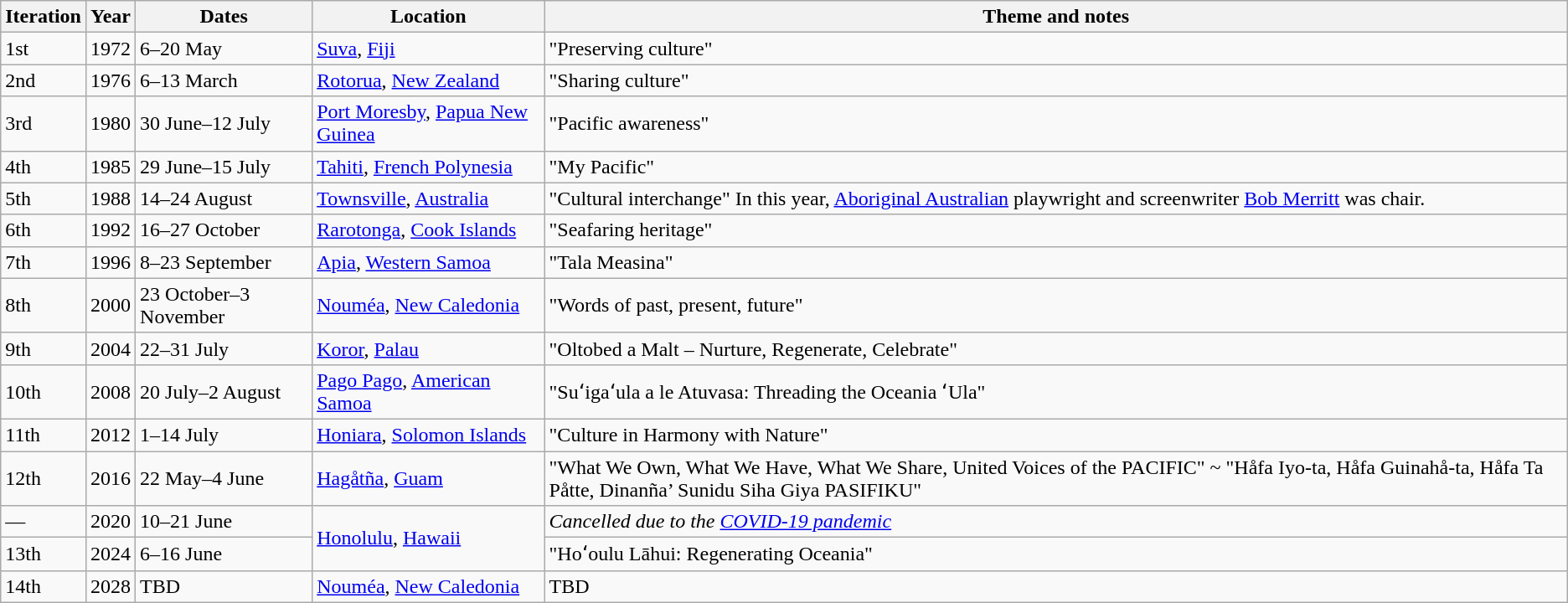<table class="wikitable">
<tr>
<th>Iteration</th>
<th>Year</th>
<th>Dates</th>
<th>Location</th>
<th>Theme and notes</th>
</tr>
<tr>
<td>1st</td>
<td>1972</td>
<td>6–20 May</td>
<td><a href='#'>Suva</a>, <a href='#'>Fiji</a> </td>
<td>"Preserving culture"</td>
</tr>
<tr>
<td>2nd</td>
<td>1976</td>
<td>6–13 March</td>
<td><a href='#'>Rotorua</a>, <a href='#'>New Zealand</a> </td>
<td>"Sharing culture"</td>
</tr>
<tr>
<td>3rd</td>
<td>1980</td>
<td>30 June–12 July</td>
<td><a href='#'>Port Moresby</a>, <a href='#'>Papua New Guinea</a> </td>
<td>"Pacific awareness"</td>
</tr>
<tr>
<td>4th</td>
<td>1985</td>
<td>29 June–15 July</td>
<td><a href='#'>Tahiti</a>, <a href='#'>French Polynesia</a> </td>
<td>"My Pacific"</td>
</tr>
<tr>
<td>5th</td>
<td>1988</td>
<td>14–24 August</td>
<td><a href='#'>Townsville</a>, <a href='#'>Australia</a> </td>
<td>"Cultural interchange" In this year, <a href='#'>Aboriginal Australian</a> playwright and screenwriter <a href='#'>Bob Merritt</a> was chair.</td>
</tr>
<tr>
<td>6th</td>
<td>1992</td>
<td>16–27 October</td>
<td><a href='#'>Rarotonga</a>, <a href='#'>Cook Islands</a> </td>
<td>"Seafaring heritage"</td>
</tr>
<tr>
<td>7th</td>
<td>1996</td>
<td>8–23 September</td>
<td><a href='#'>Apia</a>, <a href='#'>Western Samoa</a> </td>
<td>"Tala Measina"</td>
</tr>
<tr>
<td>8th</td>
<td>2000</td>
<td>23 October–3 November</td>
<td><a href='#'>Nouméa</a>, <a href='#'>New Caledonia</a> </td>
<td>"Words of past, present, future"</td>
</tr>
<tr>
<td>9th</td>
<td>2004</td>
<td>22–31 July</td>
<td><a href='#'>Koror</a>, <a href='#'>Palau</a> </td>
<td>"Oltobed a Malt – Nurture, Regenerate, Celebrate"</td>
</tr>
<tr>
<td>10th</td>
<td>2008</td>
<td>20 July–2 August</td>
<td><a href='#'>Pago Pago</a>, <a href='#'>American Samoa</a> </td>
<td>"Suʻigaʻula a le Atuvasa: Threading the Oceania ʻUla"</td>
</tr>
<tr>
<td>11th</td>
<td>2012</td>
<td>1–14 July</td>
<td><a href='#'>Honiara</a>, <a href='#'>Solomon Islands</a> </td>
<td>"Culture in Harmony with Nature"</td>
</tr>
<tr>
<td>12th</td>
<td>2016</td>
<td>22 May–4 June</td>
<td><a href='#'>Hagåtña</a>, <a href='#'>Guam</a> </td>
<td>"What We Own, What We Have, What We Share, United Voices of the PACIFIC" ~ "Håfa Iyo-ta, Håfa Guinahå-ta, Håfa Ta Påtte, Dinanña’ Sunidu Siha Giya PASIFIKU"</td>
</tr>
<tr>
<td>—</td>
<td>2020</td>
<td>10–21 June</td>
<td rowspan=2><a href='#'>Honolulu</a>, <a href='#'>Hawaii</a> </td>
<td><em>Cancelled due to the <a href='#'>COVID-19 pandemic</a></em></td>
</tr>
<tr>
<td>13th</td>
<td>2024</td>
<td>6–16 June</td>
<td>"Hoʻoulu Lāhui: Regenerating Oceania"</td>
</tr>
<tr>
<td>14th</td>
<td>2028</td>
<td>TBD</td>
<td><a href='#'>Nouméa</a>, <a href='#'>New Caledonia</a> </td>
<td>TBD</td>
</tr>
</table>
